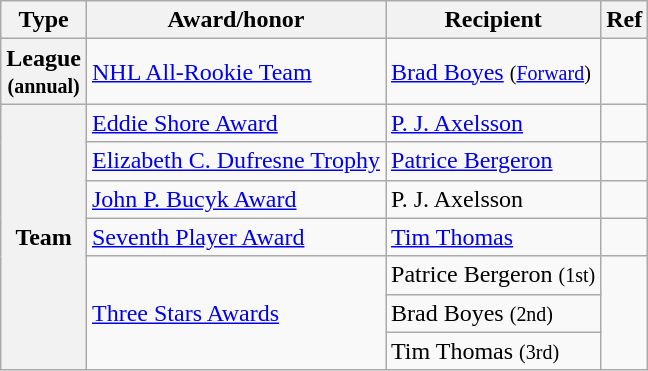<table class="wikitable">
<tr>
<th scope="col">Type</th>
<th scope="col">Award/honor</th>
<th scope="col">Recipient</th>
<th scope="col">Ref</th>
</tr>
<tr>
<th scope="row">League<br><small>(annual)</small></th>
<td><a href='#'>NHL All-Rookie Team</a></td>
<td><a href='#'>Brad Boyes</a> <small>(<a href='#'>Forward</a>)</small></td>
<td></td>
</tr>
<tr>
<th scope="row" rowspan="7">Team</th>
<td><a href='#'>Eddie Shore Award</a></td>
<td><a href='#'>P. J. Axelsson</a></td>
<td></td>
</tr>
<tr>
<td><a href='#'>Elizabeth C. Dufresne Trophy</a></td>
<td><a href='#'>Patrice Bergeron</a></td>
<td></td>
</tr>
<tr>
<td><a href='#'>John P. Bucyk Award</a></td>
<td>P. J. Axelsson</td>
<td></td>
</tr>
<tr>
<td><a href='#'>Seventh Player Award</a></td>
<td><a href='#'>Tim Thomas</a></td>
<td></td>
</tr>
<tr>
<td rowspan="5"><a href='#'>Three Stars Awards</a></td>
<td>Patrice Bergeron <small>(1st)</small></td>
<td rowspan="5"></td>
</tr>
<tr>
<td>Brad Boyes <small>(2nd)</small></td>
</tr>
<tr>
<td>Tim Thomas <small>(3rd)</small></td>
</tr>
</table>
